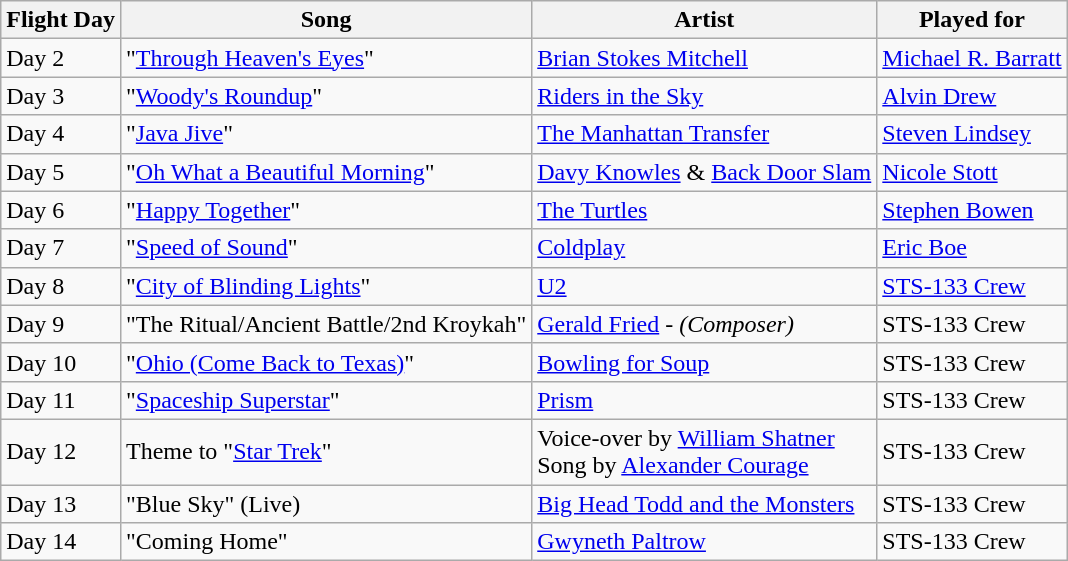<table class="wikitable">
<tr>
<th>Flight Day</th>
<th>Song</th>
<th>Artist</th>
<th>Played for</th>
</tr>
<tr>
<td>Day 2</td>
<td>"<a href='#'>Through Heaven's Eyes</a>"</td>
<td><a href='#'>Brian Stokes Mitchell</a></td>
<td><a href='#'>Michael R. Barratt</a></td>
</tr>
<tr>
<td>Day 3</td>
<td>"<a href='#'>Woody's Roundup</a>"</td>
<td><a href='#'>Riders in the Sky</a></td>
<td><a href='#'>Alvin Drew</a></td>
</tr>
<tr>
<td>Day 4</td>
<td>"<a href='#'>Java Jive</a>"</td>
<td><a href='#'>The Manhattan Transfer</a></td>
<td><a href='#'>Steven Lindsey</a></td>
</tr>
<tr>
<td>Day 5</td>
<td>"<a href='#'>Oh What a Beautiful Morning</a>"</td>
<td><a href='#'>Davy Knowles</a> & <a href='#'>Back Door Slam</a></td>
<td><a href='#'>Nicole Stott</a></td>
</tr>
<tr>
<td>Day 6</td>
<td>"<a href='#'>Happy Together</a>"</td>
<td><a href='#'>The Turtles</a></td>
<td><a href='#'>Stephen Bowen</a></td>
</tr>
<tr>
<td>Day 7</td>
<td>"<a href='#'>Speed of Sound</a>"</td>
<td><a href='#'>Coldplay</a></td>
<td><a href='#'>Eric Boe</a></td>
</tr>
<tr>
<td>Day 8</td>
<td>"<a href='#'>City of Blinding Lights</a>"</td>
<td><a href='#'>U2</a></td>
<td><a href='#'>STS-133 Crew</a></td>
</tr>
<tr>
<td>Day 9</td>
<td>"The Ritual/Ancient Battle/2nd Kroykah"</td>
<td><a href='#'>Gerald Fried</a> - <em>(Composer)</em></td>
<td>STS-133 Crew</td>
</tr>
<tr>
<td>Day 10</td>
<td>"<a href='#'>Ohio (Come Back to Texas)</a>"</td>
<td><a href='#'>Bowling for Soup</a></td>
<td>STS-133 Crew</td>
</tr>
<tr>
<td>Day 11</td>
<td>"<a href='#'>Spaceship Superstar</a>"</td>
<td><a href='#'>Prism</a></td>
<td>STS-133 Crew</td>
</tr>
<tr>
<td>Day 12</td>
<td>Theme to "<a href='#'>Star Trek</a>"</td>
<td>Voice-over by <a href='#'>William Shatner</a> <br> Song by <a href='#'>Alexander Courage</a></td>
<td>STS-133 Crew</td>
</tr>
<tr>
<td>Day 13</td>
<td>"Blue Sky" (Live)</td>
<td><a href='#'>Big Head Todd and the Monsters</a></td>
<td>STS-133 Crew</td>
</tr>
<tr>
<td>Day 14</td>
<td>"Coming Home"</td>
<td><a href='#'>Gwyneth Paltrow</a></td>
<td>STS-133 Crew</td>
</tr>
</table>
